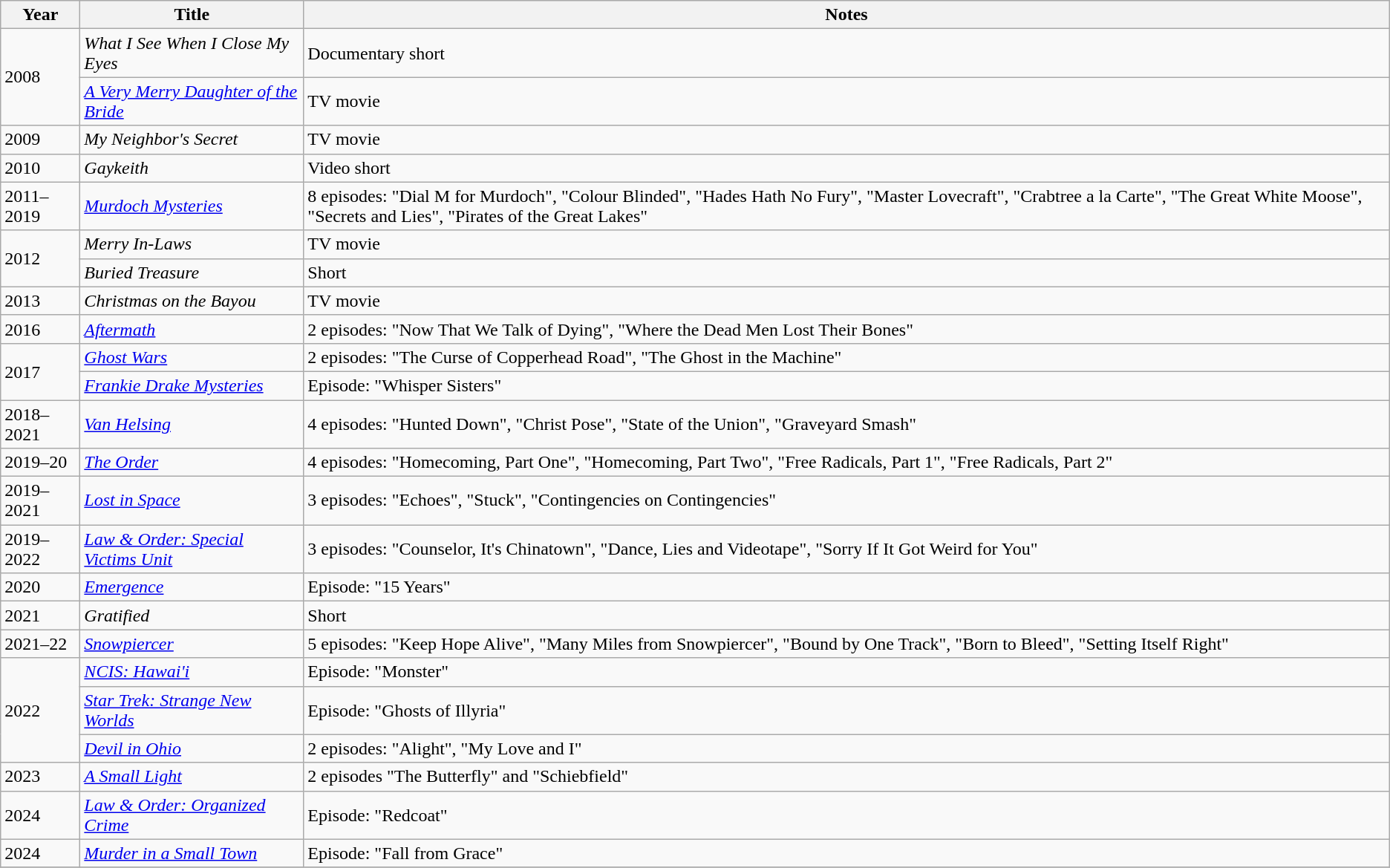<table class="wikitable sortable">
<tr>
<th>Year</th>
<th>Title</th>
<th class="unsortable">Notes</th>
</tr>
<tr>
<td rowspan=2>2008</td>
<td><em>What I See When I Close My Eyes</em></td>
<td>Documentary short</td>
</tr>
<tr>
<td data-sort-value="Very Merry Daughter of the Bride, A"><em><a href='#'>A Very Merry Daughter of the Bride</a></em></td>
<td>TV movie</td>
</tr>
<tr>
<td>2009</td>
<td><em>My Neighbor's Secret</em></td>
<td>TV movie</td>
</tr>
<tr>
<td>2010</td>
<td><em>Gaykeith</em></td>
<td>Video short</td>
</tr>
<tr>
<td>2011–2019</td>
<td><em><a href='#'>Murdoch Mysteries</a></em></td>
<td>8 episodes: "Dial M for Murdoch", "Colour Blinded", "Hades Hath No Fury", "Master Lovecraft", "Crabtree a la Carte", "The Great White Moose", "Secrets and Lies", "Pirates of the Great Lakes"</td>
</tr>
<tr>
<td rowspan=2>2012</td>
<td><em>Merry In-Laws</em></td>
<td>TV movie</td>
</tr>
<tr>
<td><em>Buried Treasure</em></td>
<td>Short</td>
</tr>
<tr>
<td>2013</td>
<td><em>Christmas on the Bayou</em></td>
<td>TV movie</td>
</tr>
<tr>
<td>2016</td>
<td><em><a href='#'>Aftermath</a></em></td>
<td>2 episodes: "Now That We Talk of Dying", "Where the Dead Men Lost Their Bones"</td>
</tr>
<tr>
<td rowspan=2>2017</td>
<td><em><a href='#'>Ghost Wars</a></em></td>
<td>2 episodes: "The Curse of Copperhead Road", "The Ghost in the Machine"</td>
</tr>
<tr>
<td><em><a href='#'>Frankie Drake Mysteries</a></em></td>
<td>Episode: "Whisper Sisters"</td>
</tr>
<tr>
<td>2018–2021</td>
<td><em><a href='#'>Van Helsing</a></em></td>
<td>4 episodes: "Hunted Down", "Christ Pose", "State of the Union", "Graveyard Smash"</td>
</tr>
<tr>
<td>2019–20</td>
<td data-sort-value="Order, The"><em><a href='#'>The Order</a></em></td>
<td>4 episodes: "Homecoming, Part One", "Homecoming, Part Two", "Free Radicals, Part 1", "Free Radicals, Part 2"</td>
</tr>
<tr>
<td>2019–2021</td>
<td><em><a href='#'>Lost in Space</a></em></td>
<td>3 episodes: "Echoes", "Stuck", "Contingencies on Contingencies"</td>
</tr>
<tr>
<td>2019–2022</td>
<td><em><a href='#'>Law & Order: Special Victims Unit</a></em></td>
<td>3 episodes: "Counselor, It's Chinatown", "Dance, Lies and Videotape", "Sorry If It Got Weird for You"</td>
</tr>
<tr>
<td>2020</td>
<td><em><a href='#'>Emergence</a></em></td>
<td>Episode: "15 Years"</td>
</tr>
<tr>
<td>2021</td>
<td><em>Gratified</em></td>
<td>Short</td>
</tr>
<tr>
<td>2021–22</td>
<td><em><a href='#'>Snowpiercer</a></em></td>
<td>5 episodes: "Keep Hope Alive", "Many Miles from Snowpiercer", "Bound by One Track", "Born to Bleed", "Setting Itself Right"</td>
</tr>
<tr>
<td rowspan=3>2022</td>
<td><em><a href='#'>NCIS: Hawai'i</a></em></td>
<td>Episode: "Monster"</td>
</tr>
<tr>
<td><em><a href='#'>Star Trek: Strange New Worlds</a></em></td>
<td>Episode: "Ghosts of Illyria"</td>
</tr>
<tr>
<td><em><a href='#'>Devil in Ohio</a></em></td>
<td>2 episodes: "Alight", "My Love and I"</td>
</tr>
<tr>
<td>2023</td>
<td><em><a href='#'>A Small Light</a></em></td>
<td>2 episodes "The Butterfly" and "Schiebfield"</td>
</tr>
<tr>
<td>2024</td>
<td><em><a href='#'>Law & Order: Organized Crime</a></em></td>
<td>Episode: "Redcoat"</td>
</tr>
<tr>
<td>2024</td>
<td><em><a href='#'>Murder in a Small Town</a></em></td>
<td>Episode: 	"Fall from Grace"</td>
</tr>
<tr>
</tr>
</table>
